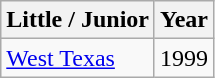<table class="wikitable">
<tr>
<th>Little / Junior</th>
<th>Year</th>
</tr>
<tr>
<td> <a href='#'>West Texas</a></td>
<td>1999</td>
</tr>
</table>
